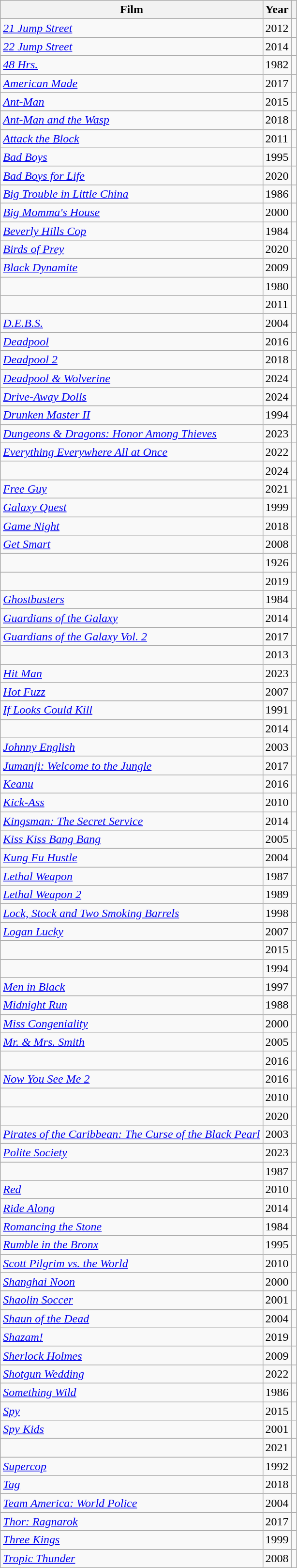<table class="wikitable sortable" border="1" >
<tr>
<th scope="col">Film</th>
<th scope="col">Year</th>
<th scope="col" class="unsortable" style=white-space:nowrap></th>
</tr>
<tr>
<td><em><a href='#'>21 Jump Street</a></em></td>
<td>2012</td>
<td></td>
</tr>
<tr>
<td><em><a href='#'>22 Jump Street</a></em></td>
<td>2014</td>
<td></td>
</tr>
<tr>
<td><em><a href='#'>48 Hrs.</a></em></td>
<td>1982</td>
<td></td>
</tr>
<tr>
<td><em><a href='#'>American Made</a></em></td>
<td>2017</td>
<td></td>
</tr>
<tr>
<td><em><a href='#'>Ant-Man</a></em></td>
<td>2015</td>
<td></td>
</tr>
<tr>
<td><em><a href='#'>Ant-Man and the Wasp</a></em></td>
<td>2018</td>
<td></td>
</tr>
<tr>
<td><em><a href='#'>Attack the Block</a></em></td>
<td>2011</td>
<td></td>
</tr>
<tr>
<td><em><a href='#'>Bad Boys</a></em></td>
<td>1995</td>
<td></td>
</tr>
<tr>
<td><em><a href='#'>Bad Boys for Life</a></em></td>
<td>2020</td>
<td></td>
</tr>
<tr>
<td><em><a href='#'>Big Trouble in Little China</a></em></td>
<td>1986</td>
<td></td>
</tr>
<tr>
<td><em><a href='#'>Big Momma's House</a></em></td>
<td>2000</td>
<td></td>
</tr>
<tr>
<td><em><a href='#'>Beverly Hills Cop</a></em></td>
<td>1984</td>
<td></td>
</tr>
<tr>
<td><em><a href='#'>Birds of Prey</a></em></td>
<td>2020</td>
<td></td>
</tr>
<tr>
<td><em><a href='#'>Black Dynamite</a></em></td>
<td>2009</td>
<td></td>
</tr>
<tr>
<td><em></em></td>
<td>1980</td>
<td></td>
</tr>
<tr>
<td><em> </em></td>
<td>2011</td>
<td></td>
</tr>
<tr>
<td><em><a href='#'>D.E.B.S.</a></em></td>
<td>2004</td>
<td></td>
</tr>
<tr>
<td><em><a href='#'>Deadpool</a></em></td>
<td>2016</td>
<td></td>
</tr>
<tr>
<td><em><a href='#'>Deadpool 2</a></em></td>
<td>2018</td>
<td></td>
</tr>
<tr>
<td><em><a href='#'>Deadpool & Wolverine</a></em></td>
<td>2024</td>
<td></td>
</tr>
<tr>
<td><em><a href='#'>Drive-Away Dolls</a></em></td>
<td>2024</td>
<td></td>
</tr>
<tr>
<td><em><a href='#'>Drunken Master II</a></em></td>
<td>1994</td>
<td></td>
</tr>
<tr>
<td><em><a href='#'>Dungeons & Dragons: Honor Among Thieves</a></em></td>
<td>2023</td>
<td></td>
</tr>
<tr>
<td><em><a href='#'>Everything Everywhere All at Once</a></em></td>
<td>2022</td>
<td></td>
</tr>
<tr>
<td><em></em></td>
<td>2024</td>
<td></td>
</tr>
<tr>
<td><em><a href='#'>Free Guy</a></em></td>
<td>2021</td>
<td></td>
</tr>
<tr>
<td><em><a href='#'>Galaxy Quest</a></em></td>
<td>1999</td>
<td></td>
</tr>
<tr>
<td><em><a href='#'>Game Night</a></em></td>
<td>2018</td>
<td></td>
</tr>
<tr>
<td><em><a href='#'>Get Smart</a></em></td>
<td>2008</td>
<td></td>
</tr>
<tr>
<td><em></em></td>
<td>1926</td>
<td></td>
</tr>
<tr>
<td><em></em></td>
<td>2019</td>
<td></td>
</tr>
<tr>
<td><em><a href='#'>Ghostbusters</a></em></td>
<td>1984</td>
<td></td>
</tr>
<tr>
<td><em><a href='#'>Guardians of the Galaxy</a></em></td>
<td>2014</td>
<td></td>
</tr>
<tr>
<td><em><a href='#'>Guardians of the Galaxy Vol. 2</a></em></td>
<td>2017</td>
<td></td>
</tr>
<tr>
<td><em></em></td>
<td>2013</td>
<td></td>
</tr>
<tr>
<td><em><a href='#'>Hit Man</a></em></td>
<td>2023</td>
<td></td>
</tr>
<tr>
<td><em><a href='#'>Hot Fuzz</a></em></td>
<td>2007</td>
<td></td>
</tr>
<tr>
<td><em><a href='#'>If Looks Could Kill</a></em></td>
<td>1991</td>
<td></td>
</tr>
<tr>
<td><em></em></td>
<td>2014</td>
<td></td>
</tr>
<tr>
<td><em><a href='#'>Johnny English</a></em></td>
<td>2003</td>
<td></td>
</tr>
<tr>
<td><em><a href='#'>Jumanji: Welcome to the Jungle</a></em></td>
<td>2017</td>
<td></td>
</tr>
<tr>
<td><em><a href='#'>Keanu</a></em></td>
<td>2016</td>
<td></td>
</tr>
<tr>
<td><em><a href='#'>Kick-Ass</a></em></td>
<td>2010</td>
<td></td>
</tr>
<tr>
<td><em><a href='#'>Kingsman: The Secret Service</a></em></td>
<td>2014</td>
<td></td>
</tr>
<tr>
<td><em><a href='#'>Kiss Kiss Bang Bang</a></em></td>
<td>2005</td>
<td></td>
</tr>
<tr>
<td><em><a href='#'>Kung Fu Hustle</a></em></td>
<td>2004</td>
<td></td>
</tr>
<tr>
<td><em><a href='#'>Lethal Weapon</a></em></td>
<td>1987</td>
<td></td>
</tr>
<tr>
<td><em><a href='#'>Lethal Weapon 2</a></em></td>
<td>1989</td>
<td></td>
</tr>
<tr>
<td><em><a href='#'>Lock, Stock and Two Smoking Barrels</a></em></td>
<td>1998</td>
<td></td>
</tr>
<tr>
<td><em><a href='#'>Logan Lucky</a></em></td>
<td>2007</td>
<td></td>
</tr>
<tr>
<td><em></em></td>
<td>2015</td>
<td></td>
</tr>
<tr>
<td><em></em></td>
<td>1994</td>
<td></td>
</tr>
<tr>
<td><em><a href='#'>Men in Black</a></em></td>
<td>1997</td>
<td></td>
</tr>
<tr>
<td><em><a href='#'>Midnight Run</a></em></td>
<td>1988</td>
<td></td>
</tr>
<tr>
<td><em><a href='#'>Miss Congeniality</a></em></td>
<td>2000</td>
<td></td>
</tr>
<tr>
<td><em><a href='#'>Mr. & Mrs. Smith</a></em></td>
<td>2005</td>
<td></td>
</tr>
<tr>
<td><em></em></td>
<td>2016</td>
<td></td>
</tr>
<tr>
<td><em><a href='#'>Now You See Me 2</a></em></td>
<td>2016</td>
<td></td>
</tr>
<tr>
<td><em></em></td>
<td>2010</td>
<td></td>
</tr>
<tr>
<td><em></em></td>
<td>2020</td>
<td></td>
</tr>
<tr>
<td><em><a href='#'>Pirates of the Caribbean: The Curse of the Black Pearl</a></em></td>
<td>2003</td>
<td></td>
</tr>
<tr>
<td><em><a href='#'>Polite Society</a></em></td>
<td>2023</td>
<td></td>
</tr>
<tr>
<td><em></em></td>
<td>1987</td>
<td></td>
</tr>
<tr>
<td><em><a href='#'>Red</a></em></td>
<td>2010</td>
<td></td>
</tr>
<tr>
<td><em><a href='#'>Ride Along</a></em></td>
<td>2014</td>
<td></td>
</tr>
<tr>
<td><em><a href='#'>Romancing the Stone</a></em></td>
<td>1984</td>
<td></td>
</tr>
<tr>
<td><em><a href='#'>Rumble in the Bronx</a></em></td>
<td>1995</td>
<td></td>
</tr>
<tr>
<td><em><a href='#'>Scott Pilgrim vs. the World</a></em></td>
<td>2010</td>
<td></td>
</tr>
<tr>
<td><em><a href='#'>Shanghai Noon</a></em></td>
<td>2000</td>
<td></td>
</tr>
<tr>
<td><em><a href='#'>Shaolin Soccer</a></em></td>
<td>2001</td>
<td></td>
</tr>
<tr>
<td><em><a href='#'>Shaun of the Dead</a></em></td>
<td>2004</td>
<td></td>
</tr>
<tr>
<td><em><a href='#'>Shazam!</a></em></td>
<td>2019</td>
<td></td>
</tr>
<tr>
<td><em><a href='#'>Sherlock Holmes</a></em></td>
<td>2009</td>
<td></td>
</tr>
<tr>
<td><em><a href='#'>Shotgun Wedding</a></em></td>
<td>2022</td>
<td></td>
</tr>
<tr>
<td><em><a href='#'>Something Wild</a></em></td>
<td>1986</td>
<td></td>
</tr>
<tr>
<td><em><a href='#'>Spy</a></em></td>
<td>2015</td>
<td></td>
</tr>
<tr>
<td><em><a href='#'>Spy Kids</a></em></td>
<td>2001</td>
<td></td>
</tr>
<tr>
<td><em></em></td>
<td>2021</td>
<td></td>
</tr>
<tr>
<td><em><a href='#'>Supercop</a></em></td>
<td>1992</td>
<td></td>
</tr>
<tr>
<td><em><a href='#'>Tag</a></em></td>
<td>2018</td>
<td></td>
</tr>
<tr>
<td><em><a href='#'>Team America: World Police</a></em></td>
<td>2004</td>
<td></td>
</tr>
<tr>
<td><em><a href='#'>Thor: Ragnarok</a></em></td>
<td>2017</td>
<td></td>
</tr>
<tr>
<td><em><a href='#'>Three Kings</a></em></td>
<td>1999</td>
<td></td>
</tr>
<tr>
<td><em><a href='#'>Tropic Thunder</a></em></td>
<td>2008</td>
<td></td>
</tr>
</table>
